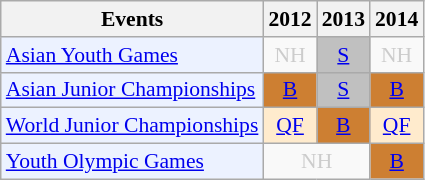<table class="wikitable" style="font-size: 90%; text-align:center">
<tr>
<th>Events</th>
<th>2012</th>
<th>2013</th>
<th>2014</th>
</tr>
<tr>
<td bgcolor="#ECF2FF"; align="left"><a href='#'>Asian Youth Games</a></td>
<td style=color:#ccc>NH</td>
<td bgcolor=silver><a href='#'>S</a></td>
<td style=color:#ccc>NH</td>
</tr>
<tr>
<td bgcolor="#ECF2FF"; align="left"><a href='#'>Asian Junior Championships</a></td>
<td bgcolor=CD7F32><a href='#'>B</a></td>
<td bgcolor=silver><a href='#'>S</a></td>
<td bgcolor=CD7F32><a href='#'>B</a></td>
</tr>
<tr>
<td bgcolor="#ECF2FF"; align="left"><a href='#'>World Junior Championships</a></td>
<td bgcolor=FFEBCD><a href='#'>QF</a></td>
<td bgcolor=CD7F32><a href='#'>B</a></td>
<td bgcolor=FFEBCD><a href='#'>QF</a></td>
</tr>
<tr>
<td bgcolor="#ECF2FF"; align="left"><a href='#'>Youth Olympic Games</a></td>
<td colspan="2" style=color:#ccc>NH</td>
<td bgcolor=CD7F32><a href='#'>B</a></td>
</tr>
</table>
